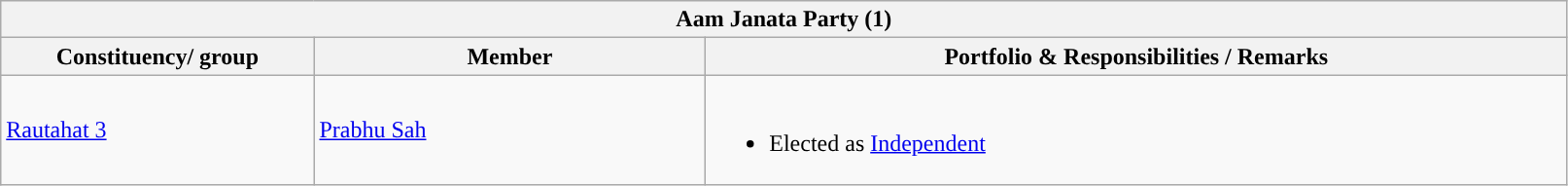<table class="wikitable">
<tr>
<th colspan="3" style="width: 800pt; background:">Aam Janata Party (1)</th>
</tr>
<tr>
<th style="width:20%;">Constituency/ group</th>
<th style="width:25%;">Member</th>
<th>Portfolio & Responsibilities / Remarks</th>
</tr>
<tr>
<td><a href='#'>Rautahat 3</a></td>
<td><a href='#'>Prabhu Sah</a></td>
<td><br><ul><li>Elected as <a href='#'>Independent</a></li></ul></td>
</tr>
</table>
